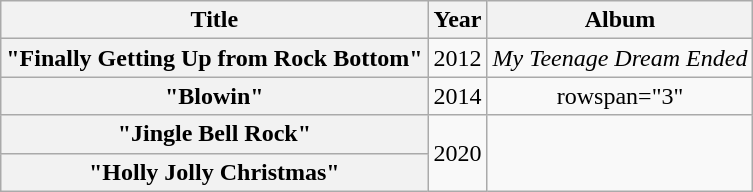<table class="wikitable plainrowheaders" style="text-align:center;">
<tr>
<th scope="col">Title</th>
<th scope="col">Year</th>
<th scope="col">Album</th>
</tr>
<tr>
<th scope="row">"Finally Getting Up from Rock Bottom"</th>
<td>2012</td>
<td><em>My Teenage Dream Ended</em></td>
</tr>
<tr>
<th scope="row">"Blowin"</th>
<td>2014</td>
<td>rowspan="3" </td>
</tr>
<tr>
<th scope="row">"Jingle Bell Rock"<br></th>
<td rowspan="2">2020</td>
</tr>
<tr>
<th scope="row">"Holly Jolly Christmas"<br></th>
</tr>
</table>
